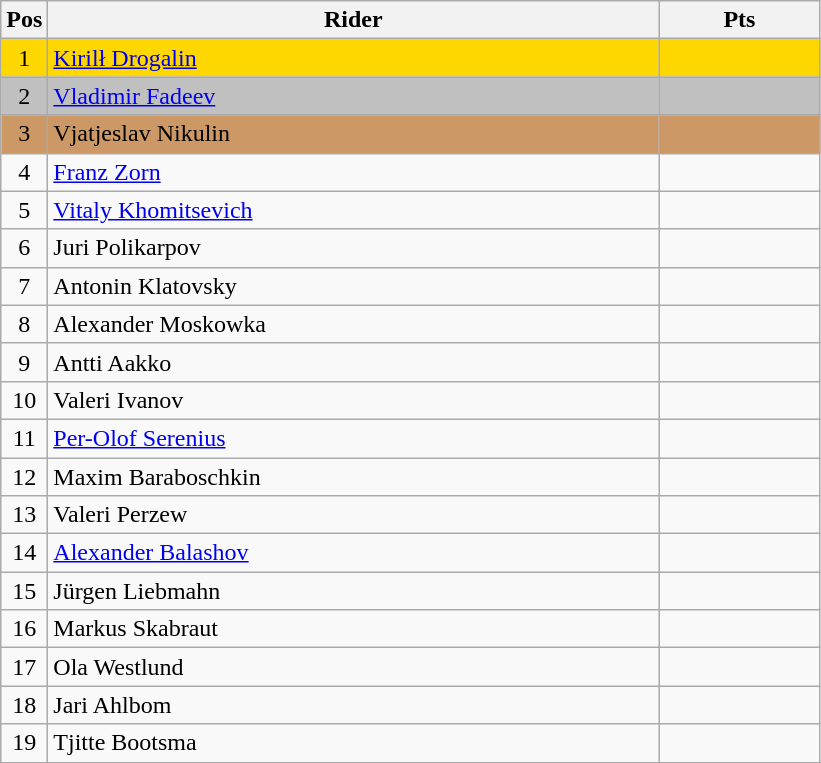<table class="wikitable" style="font-size: 100%">
<tr>
<th width=20>Pos</th>
<th width=400>Rider</th>
<th width=100>Pts</th>
</tr>
<tr align=center style="background-color: gold;">
<td>1</td>
<td align="left"> <a href='#'>Kirilł Drogalin</a></td>
<td></td>
</tr>
<tr align=center style="background-color: silver;">
<td>2</td>
<td align="left"> <a href='#'>Vladimir Fadeev</a></td>
<td></td>
</tr>
<tr align=center style="background-color: #cc9966;">
<td>3</td>
<td align="left"> Vjatjeslav Nikulin</td>
<td></td>
</tr>
<tr align=center>
<td>4</td>
<td align="left"> <a href='#'>Franz Zorn</a></td>
<td></td>
</tr>
<tr align=center>
<td>5</td>
<td align="left"> <a href='#'>Vitaly Khomitsevich</a></td>
<td></td>
</tr>
<tr align=center>
<td>6</td>
<td align="left"> Juri Polikarpov</td>
<td></td>
</tr>
<tr align=center>
<td>7</td>
<td align="left"> Antonin Klatovsky</td>
<td></td>
</tr>
<tr align=center>
<td>8</td>
<td align="left"> Alexander Moskowka</td>
<td></td>
</tr>
<tr align=center>
<td>9</td>
<td align="left"> Antti Aakko</td>
<td></td>
</tr>
<tr align=center>
<td>10</td>
<td align="left"> Valeri Ivanov</td>
<td></td>
</tr>
<tr align=center>
<td>11</td>
<td align="left"> <a href='#'>Per-Olof Serenius</a></td>
<td></td>
</tr>
<tr align=center>
<td>12</td>
<td align="left"> Maxim Baraboschkin</td>
<td></td>
</tr>
<tr align=center>
<td>13</td>
<td align="left"> Valeri Perzew</td>
<td></td>
</tr>
<tr align=center>
<td>14</td>
<td align="left"> <a href='#'>Alexander Balashov</a></td>
<td></td>
</tr>
<tr align=center>
<td>15</td>
<td align="left"> Jürgen Liebmahn</td>
<td></td>
</tr>
<tr align=center>
<td>16</td>
<td align="left"> Markus Skabraut</td>
<td></td>
</tr>
<tr align=center>
<td>17</td>
<td align="left"> Ola Westlund</td>
<td></td>
</tr>
<tr align=center>
<td>18</td>
<td align="left"> Jari Ahlbom</td>
<td></td>
</tr>
<tr align=center>
<td>19</td>
<td align="left"> Tjitte Bootsma</td>
<td></td>
</tr>
</table>
